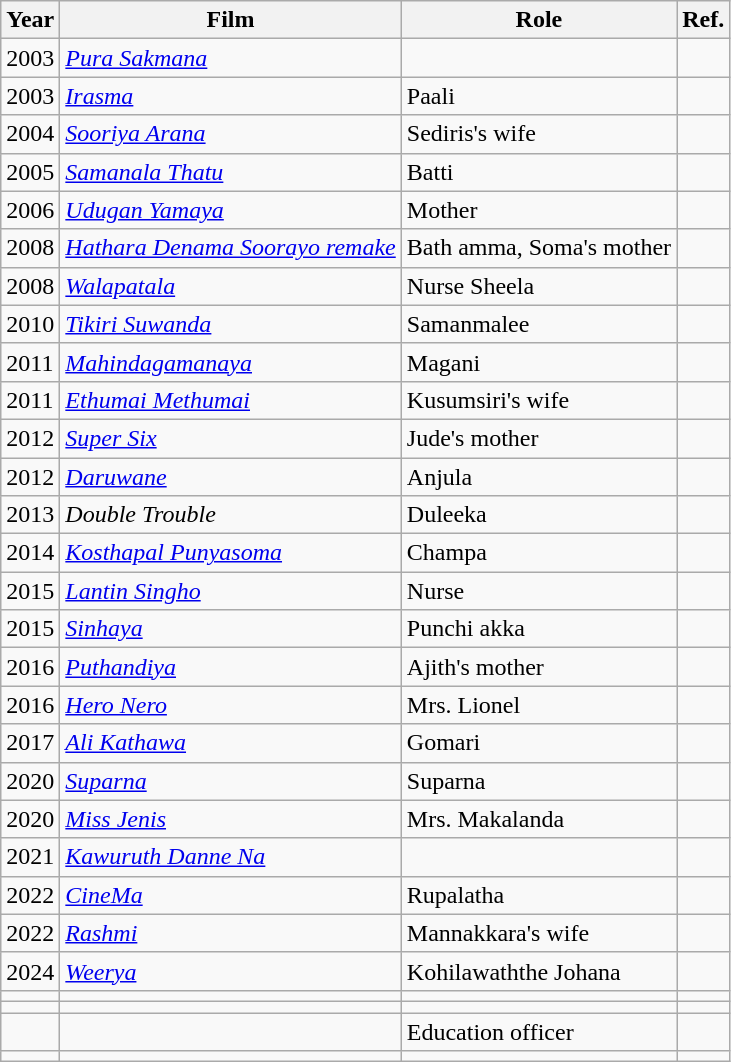<table class="wikitable">
<tr>
<th>Year</th>
<th>Film</th>
<th>Role</th>
<th>Ref.</th>
</tr>
<tr>
<td>2003</td>
<td><em><a href='#'>Pura Sakmana</a></em></td>
<td></td>
<td></td>
</tr>
<tr>
<td>2003</td>
<td><em><a href='#'>Irasma</a></em></td>
<td>Paali</td>
<td></td>
</tr>
<tr>
<td>2004</td>
<td><em><a href='#'>Sooriya Arana</a></em></td>
<td>Sediris's wife</td>
<td></td>
</tr>
<tr>
<td>2005</td>
<td><em><a href='#'>Samanala Thatu</a></em></td>
<td>Batti</td>
<td></td>
</tr>
<tr>
<td>2006</td>
<td><em><a href='#'>Udugan Yamaya</a></em></td>
<td>Mother</td>
<td></td>
</tr>
<tr>
<td>2008</td>
<td><em><a href='#'>Hathara Denama Soorayo remake</a></em></td>
<td>Bath amma, Soma's mother</td>
<td></td>
</tr>
<tr>
<td>2008</td>
<td><em><a href='#'>Walapatala</a></em></td>
<td>Nurse Sheela</td>
<td></td>
</tr>
<tr>
<td>2010</td>
<td><em><a href='#'>Tikiri Suwanda</a></em></td>
<td>Samanmalee</td>
<td></td>
</tr>
<tr>
<td>2011</td>
<td><em><a href='#'>Mahindagamanaya</a></em></td>
<td>Magani</td>
<td></td>
</tr>
<tr>
<td>2011</td>
<td><em><a href='#'>Ethumai Methumai</a></em></td>
<td>Kusumsiri's wife</td>
<td></td>
</tr>
<tr>
<td>2012</td>
<td><em><a href='#'>Super Six</a></em></td>
<td>Jude's mother</td>
<td></td>
</tr>
<tr>
<td>2012</td>
<td><em><a href='#'>Daruwane</a></em></td>
<td>Anjula</td>
<td></td>
</tr>
<tr>
<td>2013</td>
<td><em>Double Trouble</em></td>
<td>Duleeka</td>
<td></td>
</tr>
<tr>
<td>2014</td>
<td><em><a href='#'>Kosthapal Punyasoma</a></em></td>
<td>Champa</td>
<td></td>
</tr>
<tr>
<td>2015</td>
<td><em><a href='#'>Lantin Singho</a></em></td>
<td>Nurse</td>
<td></td>
</tr>
<tr>
<td>2015</td>
<td><em><a href='#'>Sinhaya</a></em></td>
<td>Punchi akka</td>
<td></td>
</tr>
<tr>
<td>2016</td>
<td><em><a href='#'>Puthandiya</a></em></td>
<td>Ajith's mother</td>
<td></td>
</tr>
<tr>
<td>2016</td>
<td><em><a href='#'>Hero Nero</a></em></td>
<td>Mrs. Lionel</td>
<td></td>
</tr>
<tr>
<td>2017</td>
<td><em><a href='#'>Ali Kathawa</a></em></td>
<td>Gomari</td>
<td></td>
</tr>
<tr>
<td>2020</td>
<td><em><a href='#'>Suparna</a></em></td>
<td>Suparna</td>
<td></td>
</tr>
<tr>
<td>2020</td>
<td><em><a href='#'>Miss Jenis</a></em></td>
<td>Mrs. Makalanda</td>
<td></td>
</tr>
<tr>
<td>2021</td>
<td><em><a href='#'>Kawuruth Danne Na</a></em></td>
<td></td>
<td></td>
</tr>
<tr>
<td>2022</td>
<td><em><a href='#'>CineMa</a></em></td>
<td>Rupalatha</td>
<td></td>
</tr>
<tr>
<td>2022</td>
<td><em><a href='#'>Rashmi</a></em></td>
<td>Mannakkara's wife</td>
<td></td>
</tr>
<tr>
<td>2024</td>
<td><em><a href='#'>Weerya</a></em></td>
<td>Kohilawaththe Johana</td>
<td></td>
</tr>
<tr>
<td></td>
<td></td>
<td></td>
<td></td>
</tr>
<tr>
<td></td>
<td></td>
<td></td>
<td></td>
</tr>
<tr>
<td></td>
<td></td>
<td>Education officer</td>
<td></td>
</tr>
<tr>
<td></td>
<td></td>
<td></td>
<td></td>
</tr>
</table>
